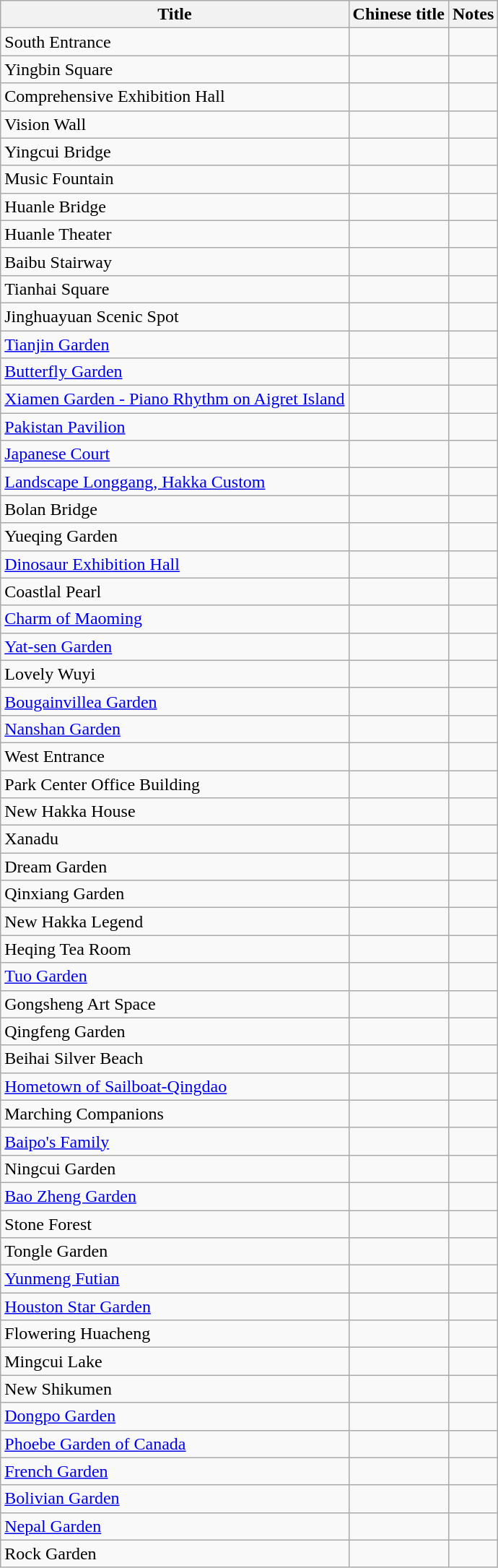<table class="wikitable">
<tr>
<th>Title</th>
<th>Chinese title</th>
<th>Notes</th>
</tr>
<tr>
<td>South Entrance</td>
<td></td>
<td></td>
</tr>
<tr>
<td>Yingbin Square</td>
<td></td>
<td></td>
</tr>
<tr>
<td>Comprehensive Exhibition Hall</td>
<td></td>
<td></td>
</tr>
<tr>
<td>Vision Wall</td>
<td></td>
<td></td>
</tr>
<tr>
<td>Yingcui Bridge</td>
<td></td>
<td></td>
</tr>
<tr>
<td>Music Fountain</td>
<td></td>
<td></td>
</tr>
<tr>
<td>Huanle Bridge</td>
<td></td>
<td></td>
</tr>
<tr>
<td>Huanle Theater</td>
<td></td>
<td></td>
</tr>
<tr>
<td>Baibu Stairway</td>
<td></td>
<td></td>
</tr>
<tr>
<td>Tianhai Square</td>
<td></td>
<td></td>
</tr>
<tr>
<td>Jinghuayuan Scenic Spot</td>
<td></td>
<td></td>
</tr>
<tr>
<td><a href='#'>Tianjin Garden</a></td>
<td></td>
<td></td>
</tr>
<tr>
<td><a href='#'>Butterfly Garden</a></td>
<td></td>
<td></td>
</tr>
<tr>
<td><a href='#'>Xiamen Garden - Piano Rhythm on Aigret Island</a></td>
<td></td>
<td></td>
</tr>
<tr>
<td><a href='#'>Pakistan Pavilion</a></td>
<td></td>
<td></td>
</tr>
<tr>
<td><a href='#'>Japanese Court</a></td>
<td></td>
<td></td>
</tr>
<tr>
<td><a href='#'>Landscape Longgang, Hakka Custom</a></td>
<td></td>
<td></td>
</tr>
<tr>
<td>Bolan Bridge</td>
<td></td>
<td></td>
</tr>
<tr>
<td>Yueqing Garden</td>
<td></td>
<td></td>
</tr>
<tr>
<td><a href='#'>Dinosaur Exhibition Hall</a></td>
<td></td>
<td></td>
</tr>
<tr>
<td>Coastlal Pearl</td>
<td></td>
<td></td>
</tr>
<tr>
<td><a href='#'>Charm of Maoming</a></td>
<td></td>
<td></td>
</tr>
<tr>
<td><a href='#'>Yat-sen Garden</a></td>
<td></td>
<td></td>
</tr>
<tr>
<td>Lovely Wuyi</td>
<td></td>
<td></td>
</tr>
<tr>
<td><a href='#'>Bougainvillea Garden</a></td>
<td></td>
<td></td>
</tr>
<tr>
<td><a href='#'>Nanshan Garden</a></td>
<td></td>
<td></td>
</tr>
<tr>
<td>West Entrance</td>
<td></td>
<td></td>
</tr>
<tr>
<td>Park Center Office Building</td>
<td></td>
<td></td>
</tr>
<tr>
<td>New Hakka House</td>
<td></td>
<td></td>
</tr>
<tr>
<td>Xanadu</td>
<td></td>
<td></td>
</tr>
<tr>
<td>Dream Garden</td>
<td></td>
<td></td>
</tr>
<tr>
<td>Qinxiang Garden</td>
<td></td>
<td></td>
</tr>
<tr>
<td>New Hakka Legend</td>
<td></td>
<td></td>
</tr>
<tr>
<td>Heqing Tea Room</td>
<td></td>
<td></td>
</tr>
<tr>
<td><a href='#'>Tuo Garden</a></td>
<td></td>
<td></td>
</tr>
<tr>
<td>Gongsheng Art Space</td>
<td></td>
<td></td>
</tr>
<tr>
<td>Qingfeng Garden</td>
<td></td>
<td></td>
</tr>
<tr>
<td>Beihai Silver Beach</td>
<td></td>
<td></td>
</tr>
<tr>
<td><a href='#'>Hometown of Sailboat-Qingdao</a></td>
<td></td>
<td></td>
</tr>
<tr>
<td>Marching Companions</td>
<td></td>
<td></td>
</tr>
<tr>
<td><a href='#'>Baipo's Family</a></td>
<td></td>
<td></td>
</tr>
<tr>
<td>Ningcui Garden</td>
<td></td>
<td></td>
</tr>
<tr>
<td><a href='#'>Bao Zheng Garden</a></td>
<td></td>
<td></td>
</tr>
<tr>
<td>Stone Forest</td>
<td></td>
<td></td>
</tr>
<tr>
<td>Tongle Garden</td>
<td></td>
<td></td>
</tr>
<tr>
<td><a href='#'>Yunmeng Futian</a></td>
<td></td>
<td></td>
</tr>
<tr>
<td><a href='#'>Houston Star Garden</a></td>
<td></td>
<td></td>
</tr>
<tr>
<td>Flowering Huacheng</td>
<td></td>
<td></td>
</tr>
<tr>
<td>Mingcui Lake</td>
<td></td>
<td></td>
</tr>
<tr>
<td>New Shikumen</td>
<td></td>
<td></td>
</tr>
<tr>
<td><a href='#'>Dongpo Garden</a></td>
<td></td>
<td></td>
</tr>
<tr>
<td><a href='#'>Phoebe Garden of Canada</a></td>
<td></td>
<td></td>
</tr>
<tr>
<td><a href='#'>French Garden</a></td>
<td></td>
<td></td>
</tr>
<tr>
<td><a href='#'>Bolivian Garden</a></td>
<td></td>
<td></td>
</tr>
<tr>
<td><a href='#'>Nepal Garden</a></td>
<td></td>
<td></td>
</tr>
<tr>
<td>Rock Garden</td>
<td></td>
<td></td>
</tr>
</table>
